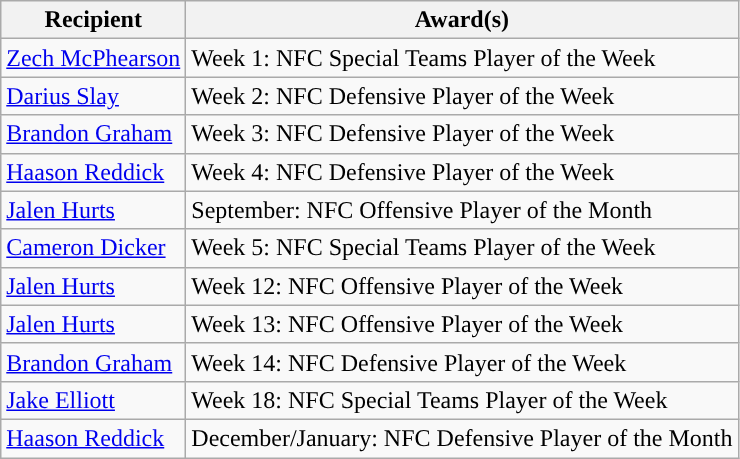<table class="wikitable">
<tr>
<th>Recipient</th>
<th>Award(s)</th>
</tr>
<tr>
<td><a href='#'>Zech McPhearson</a></td>
<td>Week 1: NFC Special Teams Player of the Week</td>
</tr>
<tr>
<td><a href='#'>Darius Slay</a></td>
<td>Week 2: NFC Defensive Player of the Week</td>
</tr>
<tr>
<td><a href='#'>Brandon Graham</a></td>
<td>Week 3: NFC Defensive Player of the Week</td>
</tr>
<tr>
<td><a href='#'>Haason Reddick</a></td>
<td>Week 4: NFC Defensive Player of the Week</td>
</tr>
<tr>
<td><a href='#'>Jalen Hurts</a></td>
<td>September: NFC Offensive Player of the Month</td>
</tr>
<tr>
<td><a href='#'>Cameron Dicker</a></td>
<td>Week 5: NFC Special Teams Player of the Week</td>
</tr>
<tr>
<td><a href='#'>Jalen Hurts</a></td>
<td>Week 12: NFC Offensive Player of the Week</td>
</tr>
<tr>
<td><a href='#'>Jalen Hurts</a></td>
<td>Week 13: NFC Offensive Player of the Week</td>
</tr>
<tr>
<td><a href='#'>Brandon Graham</a></td>
<td>Week 14: NFC Defensive Player of the Week</td>
</tr>
<tr>
<td><a href='#'>Jake Elliott</a></td>
<td>Week 18: NFC Special Teams Player of the Week</td>
</tr>
<tr>
<td><a href='#'>Haason Reddick</a></td>
<td>December/January: NFC Defensive Player of the Month</td>
</tr>
</table>
